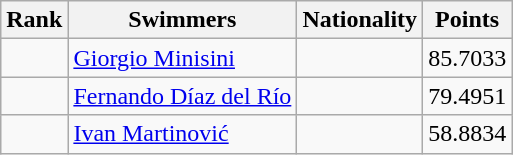<table class="wikitable sortable" style="text-align:center">
<tr>
<th>Rank</th>
<th>Swimmers</th>
<th>Nationality</th>
<th>Points</th>
</tr>
<tr>
<td></td>
<td align=left><a href='#'>Giorgio Minisini</a></td>
<td align=left></td>
<td>85.7033</td>
</tr>
<tr>
<td></td>
<td align=left><a href='#'>Fernando Díaz del Río</a></td>
<td align=left></td>
<td>79.4951</td>
</tr>
<tr>
<td></td>
<td align=left><a href='#'>Ivan Martinović</a></td>
<td align=left></td>
<td>58.8834</td>
</tr>
</table>
